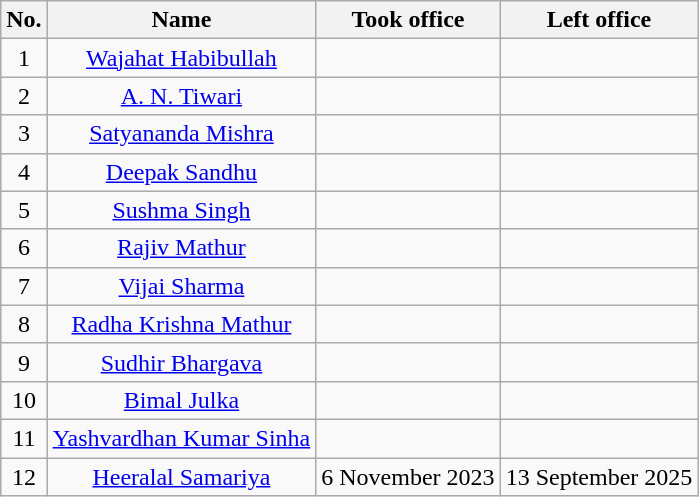<table class="wikitable sortable" style="text-align:center">
<tr>
<th>No.</th>
<th>Name</th>
<th>Took office</th>
<th>Left office</th>
</tr>
<tr>
<td>1</td>
<td><a href='#'>Wajahat Habibullah</a></td>
<td></td>
<td></td>
</tr>
<tr>
<td>2</td>
<td><a href='#'>A. N. Tiwari</a></td>
<td></td>
<td></td>
</tr>
<tr>
<td>3</td>
<td><a href='#'>Satyananda Mishra</a></td>
<td></td>
<td></td>
</tr>
<tr>
<td>4</td>
<td><a href='#'>Deepak Sandhu</a></td>
<td></td>
<td></td>
</tr>
<tr>
<td>5</td>
<td><a href='#'>Sushma Singh</a></td>
<td></td>
<td></td>
</tr>
<tr>
<td>6</td>
<td><a href='#'>Rajiv Mathur</a></td>
<td></td>
<td></td>
</tr>
<tr>
<td>7</td>
<td><a href='#'>Vijai Sharma</a></td>
<td></td>
<td></td>
</tr>
<tr>
<td>8</td>
<td><a href='#'>Radha Krishna Mathur</a></td>
<td></td>
<td></td>
</tr>
<tr>
<td>9</td>
<td><a href='#'>Sudhir Bhargava</a></td>
<td></td>
<td></td>
</tr>
<tr>
<td>10</td>
<td><a href='#'>Bimal Julka</a></td>
<td></td>
<td></td>
</tr>
<tr>
<td>11</td>
<td><a href='#'>Yashvardhan Kumar Sinha</a></td>
<td></td>
<td></td>
</tr>
<tr>
<td>12</td>
<td><a href='#'>Heeralal Samariya</a></td>
<td>6 November 2023</td>
<td>13 September 2025</td>
</tr>
</table>
